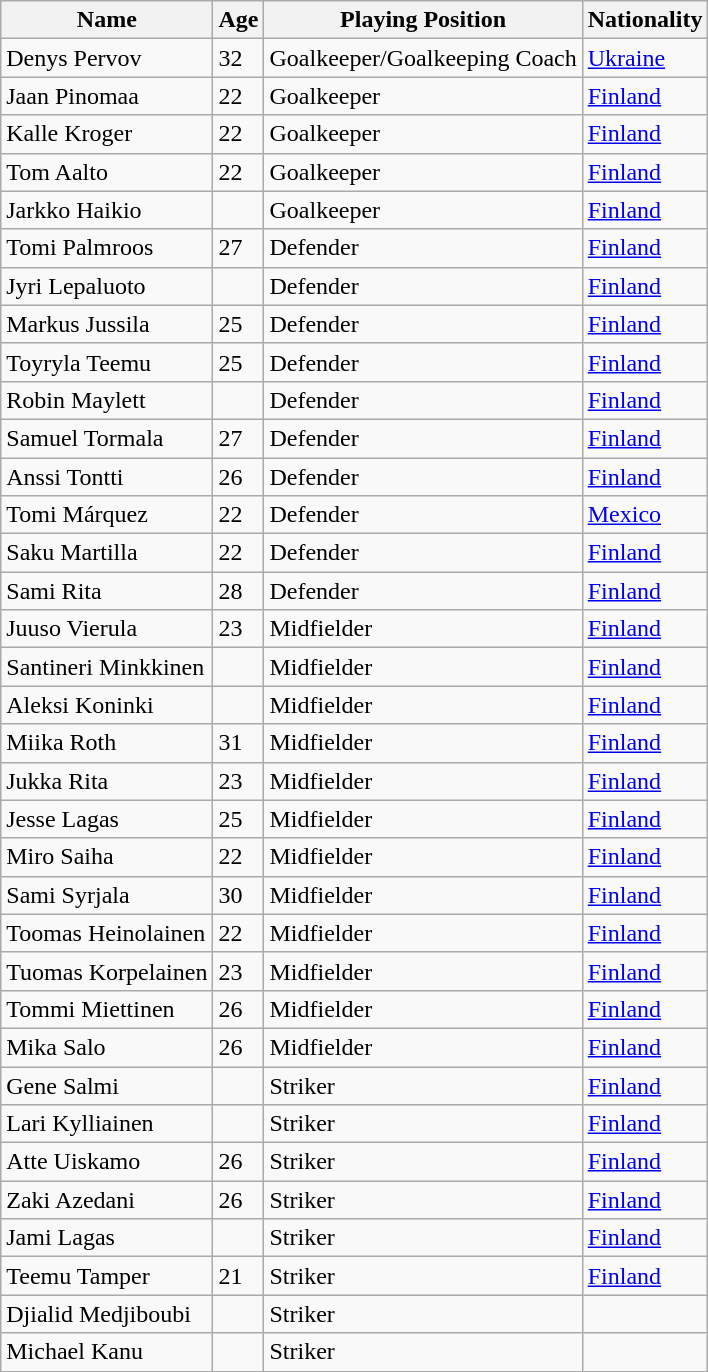<table class="wikitable">
<tr>
<th>Name</th>
<th>Age</th>
<th>Playing Position</th>
<th>Nationality</th>
</tr>
<tr>
<td>Denys Pervov</td>
<td>32</td>
<td>Goalkeeper/Goalkeeping Coach</td>
<td><a href='#'>Ukraine</a></td>
</tr>
<tr>
<td>Jaan Pinomaa</td>
<td>22</td>
<td>Goalkeeper</td>
<td><a href='#'>Finland</a></td>
</tr>
<tr>
<td>Kalle Kroger</td>
<td>22</td>
<td>Goalkeeper</td>
<td><a href='#'>Finland</a></td>
</tr>
<tr>
<td>Tom Aalto</td>
<td>22</td>
<td>Goalkeeper</td>
<td><a href='#'>Finland</a></td>
</tr>
<tr>
<td>Jarkko Haikio</td>
<td></td>
<td>Goalkeeper</td>
<td><a href='#'>Finland</a></td>
</tr>
<tr>
<td>Tomi Palmroos</td>
<td>27</td>
<td>Defender</td>
<td><a href='#'>Finland</a></td>
</tr>
<tr>
<td>Jyri Lepaluoto</td>
<td></td>
<td>Defender</td>
<td><a href='#'>Finland</a></td>
</tr>
<tr>
<td>Markus Jussila</td>
<td>25</td>
<td>Defender</td>
<td><a href='#'>Finland</a></td>
</tr>
<tr>
<td>Toyryla Teemu</td>
<td>25</td>
<td>Defender</td>
<td><a href='#'>Finland</a></td>
</tr>
<tr>
<td>Robin Maylett</td>
<td></td>
<td>Defender</td>
<td><a href='#'>Finland</a></td>
</tr>
<tr>
<td>Samuel Tormala</td>
<td>27</td>
<td>Defender</td>
<td><a href='#'>Finland</a></td>
</tr>
<tr>
<td>Anssi Tontti</td>
<td>26</td>
<td>Defender</td>
<td><a href='#'>Finland</a></td>
</tr>
<tr>
<td>Tomi Márquez</td>
<td>22</td>
<td>Defender</td>
<td><a href='#'>Mexico</a></td>
</tr>
<tr>
<td>Saku Martilla</td>
<td>22</td>
<td>Defender</td>
<td><a href='#'>Finland</a></td>
</tr>
<tr>
<td>Sami Rita</td>
<td>28</td>
<td>Defender</td>
<td><a href='#'>Finland</a></td>
</tr>
<tr>
<td>Juuso Vierula</td>
<td>23</td>
<td>Midfielder</td>
<td><a href='#'>Finland</a></td>
</tr>
<tr>
<td>Santineri Minkkinen</td>
<td></td>
<td>Midfielder</td>
<td><a href='#'>Finland</a></td>
</tr>
<tr>
<td>Aleksi Koninki</td>
<td></td>
<td>Midfielder</td>
<td><a href='#'>Finland</a></td>
</tr>
<tr>
<td>Miika Roth</td>
<td>31</td>
<td>Midfielder</td>
<td><a href='#'>Finland</a></td>
</tr>
<tr>
<td>Jukka Rita</td>
<td>23</td>
<td>Midfielder</td>
<td><a href='#'>Finland</a></td>
</tr>
<tr>
<td>Jesse Lagas</td>
<td>25</td>
<td>Midfielder</td>
<td><a href='#'>Finland</a></td>
</tr>
<tr>
<td>Miro Saiha</td>
<td>22</td>
<td>Midfielder</td>
<td><a href='#'>Finland</a></td>
</tr>
<tr>
<td>Sami Syrjala</td>
<td>30</td>
<td>Midfielder</td>
<td><a href='#'>Finland</a></td>
</tr>
<tr>
<td>Toomas Heinolainen</td>
<td>22</td>
<td>Midfielder</td>
<td><a href='#'>Finland</a></td>
</tr>
<tr>
<td>Tuomas Korpelainen</td>
<td>23</td>
<td>Midfielder</td>
<td><a href='#'>Finland</a></td>
</tr>
<tr>
<td>Tommi Miettinen</td>
<td>26</td>
<td>Midfielder</td>
<td><a href='#'>Finland</a></td>
</tr>
<tr>
<td>Mika Salo</td>
<td>26</td>
<td>Midfielder</td>
<td><a href='#'>Finland</a></td>
</tr>
<tr>
<td>Gene Salmi</td>
<td></td>
<td>Striker</td>
<td><a href='#'>Finland</a></td>
</tr>
<tr>
<td>Lari Kylliainen</td>
<td></td>
<td>Striker</td>
<td><a href='#'>Finland</a></td>
</tr>
<tr>
<td>Atte Uiskamo</td>
<td>26</td>
<td>Striker</td>
<td><a href='#'>Finland</a></td>
</tr>
<tr>
<td>Zaki Azedani</td>
<td>26</td>
<td>Striker</td>
<td><a href='#'>Finland</a></td>
</tr>
<tr>
<td>Jami Lagas</td>
<td></td>
<td>Striker</td>
<td><a href='#'>Finland</a></td>
</tr>
<tr>
<td>Teemu Tamper</td>
<td>21</td>
<td>Striker</td>
<td><a href='#'>Finland</a></td>
</tr>
<tr>
<td>Djialid Medjiboubi</td>
<td></td>
<td>Striker</td>
<td></td>
</tr>
<tr>
<td>Michael Kanu</td>
<td></td>
<td>Striker</td>
<td></td>
</tr>
</table>
